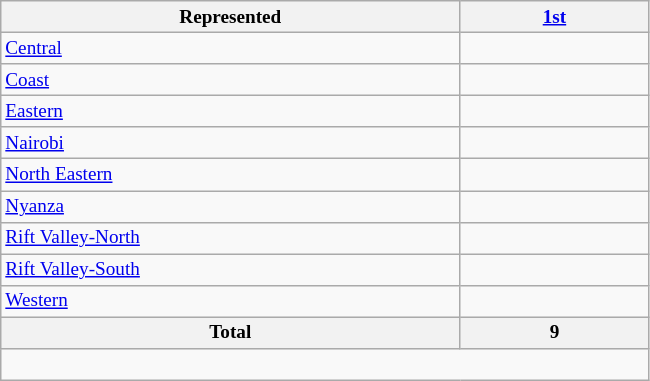<table class="wikitable sortable" style="font-size: 80%;">
<tr>
<th width=300>Represented</th>
<th width=120><a href='#'>1st</a></th>
</tr>
<tr>
<td><a href='#'>Central</a></td>
<td></td>
</tr>
<tr>
<td><a href='#'>Coast</a></td>
<td></td>
</tr>
<tr>
<td><a href='#'>Eastern</a></td>
<td></td>
</tr>
<tr>
<td><a href='#'>Nairobi</a></td>
<td></td>
</tr>
<tr>
<td><a href='#'>North Eastern</a></td>
<td></td>
</tr>
<tr>
<td><a href='#'>Nyanza</a></td>
<td></td>
</tr>
<tr>
<td><a href='#'>Rift Valley-North</a></td>
<td></td>
</tr>
<tr>
<td><a href='#'>Rift Valley-South</a></td>
<td></td>
</tr>
<tr>
<td><a href='#'>Western</a></td>
<td></td>
</tr>
<tr>
<th>Total</th>
<th>9</th>
</tr>
<tr>
<td colspan="9" align=left><br></td>
</tr>
</table>
